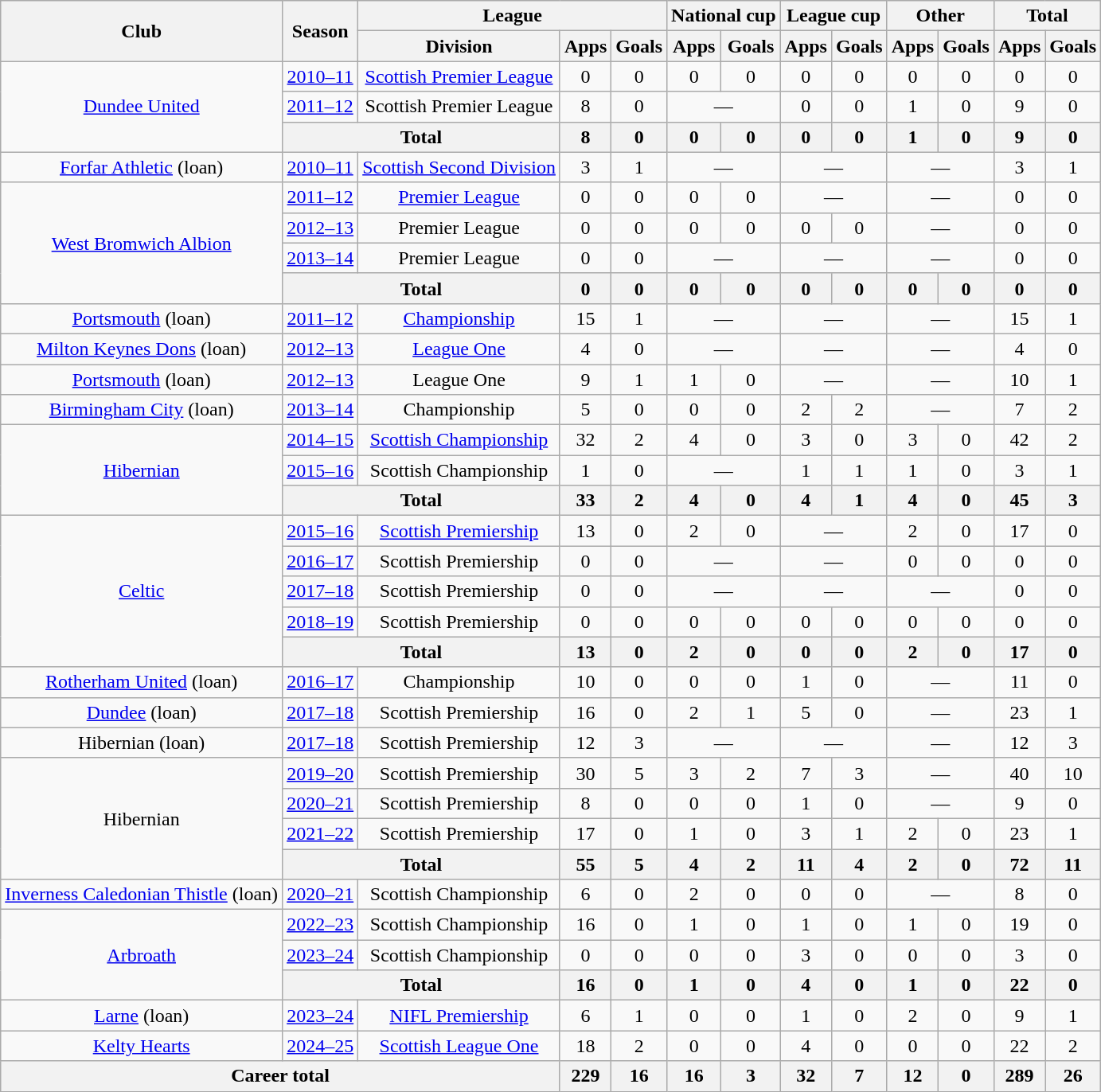<table class="wikitable" style="text-align:center">
<tr>
<th rowspan="2">Club</th>
<th rowspan="2">Season</th>
<th colspan="3">League</th>
<th colspan="2">National cup</th>
<th colspan="2">League cup</th>
<th colspan="2">Other</th>
<th colspan="2">Total</th>
</tr>
<tr>
<th>Division</th>
<th>Apps</th>
<th>Goals</th>
<th>Apps</th>
<th>Goals</th>
<th>Apps</th>
<th>Goals</th>
<th>Apps</th>
<th>Goals</th>
<th>Apps</th>
<th>Goals</th>
</tr>
<tr>
<td rowspan="3"><a href='#'>Dundee United</a></td>
<td><a href='#'>2010–11</a></td>
<td><a href='#'>Scottish Premier League</a></td>
<td>0</td>
<td>0</td>
<td>0</td>
<td>0</td>
<td>0</td>
<td>0</td>
<td>0</td>
<td>0</td>
<td>0</td>
<td>0</td>
</tr>
<tr>
<td><a href='#'>2011–12</a></td>
<td>Scottish Premier League</td>
<td>8</td>
<td>0</td>
<td colspan="2">—</td>
<td>0</td>
<td>0</td>
<td>1</td>
<td>0</td>
<td>9</td>
<td>0</td>
</tr>
<tr>
<th colspan="2">Total</th>
<th>8</th>
<th>0</th>
<th>0</th>
<th>0</th>
<th>0</th>
<th>0</th>
<th>1</th>
<th>0</th>
<th>9</th>
<th>0</th>
</tr>
<tr>
<td><a href='#'>Forfar Athletic</a> (loan)</td>
<td><a href='#'>2010–11</a></td>
<td><a href='#'>Scottish Second Division</a></td>
<td>3</td>
<td>1</td>
<td colspan="2">—</td>
<td colspan="2">—</td>
<td colspan="2">—</td>
<td>3</td>
<td>1</td>
</tr>
<tr>
<td rowspan="4"><a href='#'>West Bromwich Albion</a></td>
<td><a href='#'>2011–12</a></td>
<td><a href='#'>Premier League</a></td>
<td>0</td>
<td>0</td>
<td>0</td>
<td>0</td>
<td colspan="2">—</td>
<td colspan="2">—</td>
<td>0</td>
<td>0</td>
</tr>
<tr>
<td><a href='#'>2012–13</a></td>
<td>Premier League</td>
<td>0</td>
<td>0</td>
<td>0</td>
<td>0</td>
<td>0</td>
<td>0</td>
<td colspan="2">—</td>
<td>0</td>
<td>0</td>
</tr>
<tr>
<td><a href='#'>2013–14</a></td>
<td>Premier League</td>
<td>0</td>
<td>0</td>
<td colspan="2">—</td>
<td colspan="2">—</td>
<td colspan="2">—</td>
<td>0</td>
<td>0</td>
</tr>
<tr>
<th colspan="2">Total</th>
<th>0</th>
<th>0</th>
<th>0</th>
<th>0</th>
<th>0</th>
<th>0</th>
<th>0</th>
<th>0</th>
<th>0</th>
<th>0</th>
</tr>
<tr>
<td><a href='#'>Portsmouth</a> (loan)</td>
<td><a href='#'>2011–12</a></td>
<td><a href='#'>Championship</a></td>
<td>15</td>
<td>1</td>
<td colspan="2">—</td>
<td colspan="2">—</td>
<td colspan="2">—</td>
<td>15</td>
<td>1</td>
</tr>
<tr>
<td><a href='#'>Milton Keynes Dons</a> (loan)</td>
<td><a href='#'>2012–13</a></td>
<td><a href='#'>League One</a></td>
<td>4</td>
<td>0</td>
<td colspan="2">—</td>
<td colspan="2">—</td>
<td colspan="2">—</td>
<td>4</td>
<td>0</td>
</tr>
<tr>
<td><a href='#'>Portsmouth</a> (loan)</td>
<td><a href='#'>2012–13</a></td>
<td>League One</td>
<td>9</td>
<td>1</td>
<td>1</td>
<td>0</td>
<td colspan="2">—</td>
<td colspan="2">—</td>
<td>10</td>
<td>1</td>
</tr>
<tr>
<td><a href='#'>Birmingham City</a> (loan)</td>
<td><a href='#'>2013–14</a></td>
<td>Championship</td>
<td>5</td>
<td>0</td>
<td>0</td>
<td>0</td>
<td>2</td>
<td>2</td>
<td colspan="2">—</td>
<td>7</td>
<td>2</td>
</tr>
<tr>
<td rowspan="3"><a href='#'>Hibernian</a></td>
<td><a href='#'>2014–15</a></td>
<td><a href='#'>Scottish Championship</a></td>
<td>32</td>
<td>2</td>
<td>4</td>
<td>0</td>
<td>3</td>
<td>0</td>
<td>3</td>
<td>0</td>
<td>42</td>
<td>2</td>
</tr>
<tr>
<td><a href='#'>2015–16</a></td>
<td>Scottish Championship</td>
<td>1</td>
<td>0</td>
<td colspan="2">—</td>
<td>1</td>
<td>1</td>
<td>1</td>
<td>0</td>
<td>3</td>
<td>1</td>
</tr>
<tr>
<th colspan="2">Total</th>
<th>33</th>
<th>2</th>
<th>4</th>
<th>0</th>
<th>4</th>
<th>1</th>
<th>4</th>
<th>0</th>
<th>45</th>
<th>3</th>
</tr>
<tr>
<td rowspan="5"><a href='#'>Celtic</a></td>
<td><a href='#'>2015–16</a></td>
<td><a href='#'>Scottish Premiership</a></td>
<td>13</td>
<td>0</td>
<td>2</td>
<td>0</td>
<td colspan="2">—</td>
<td>2</td>
<td>0</td>
<td>17</td>
<td>0</td>
</tr>
<tr>
<td><a href='#'>2016–17</a></td>
<td>Scottish Premiership</td>
<td>0</td>
<td>0</td>
<td colspan="2">—</td>
<td colspan="2">—</td>
<td>0</td>
<td>0</td>
<td>0</td>
<td>0</td>
</tr>
<tr>
<td><a href='#'>2017–18</a></td>
<td>Scottish Premiership</td>
<td>0</td>
<td>0</td>
<td colspan="2">—</td>
<td colspan="2">—</td>
<td colspan="2">—</td>
<td>0</td>
<td>0</td>
</tr>
<tr>
<td><a href='#'>2018–19</a></td>
<td>Scottish Premiership</td>
<td>0</td>
<td>0</td>
<td>0</td>
<td>0</td>
<td>0</td>
<td>0</td>
<td>0</td>
<td>0</td>
<td>0</td>
<td>0</td>
</tr>
<tr>
<th colspan="2">Total</th>
<th>13</th>
<th>0</th>
<th>2</th>
<th>0</th>
<th>0</th>
<th>0</th>
<th>2</th>
<th>0</th>
<th>17</th>
<th>0</th>
</tr>
<tr>
<td><a href='#'>Rotherham United</a> (loan)</td>
<td><a href='#'>2016–17</a></td>
<td>Championship</td>
<td>10</td>
<td>0</td>
<td>0</td>
<td>0</td>
<td>1</td>
<td>0</td>
<td colspan="2">—</td>
<td>11</td>
<td>0</td>
</tr>
<tr>
<td><a href='#'>Dundee</a> (loan)</td>
<td><a href='#'>2017–18</a></td>
<td>Scottish Premiership</td>
<td>16</td>
<td>0</td>
<td>2</td>
<td>1</td>
<td>5</td>
<td>0</td>
<td colspan="2">—</td>
<td>23</td>
<td>1</td>
</tr>
<tr>
<td>Hibernian (loan)</td>
<td><a href='#'>2017–18</a></td>
<td>Scottish Premiership</td>
<td>12</td>
<td>3</td>
<td colspan="2">—</td>
<td colspan="2">—</td>
<td colspan="2">—</td>
<td>12</td>
<td>3</td>
</tr>
<tr>
<td rowspan=4>Hibernian</td>
<td><a href='#'>2019–20</a></td>
<td>Scottish Premiership</td>
<td>30</td>
<td>5</td>
<td>3</td>
<td>2</td>
<td>7</td>
<td>3</td>
<td colspan="2">—</td>
<td>40</td>
<td>10</td>
</tr>
<tr>
<td><a href='#'>2020–21</a></td>
<td>Scottish Premiership</td>
<td>8</td>
<td>0</td>
<td>0</td>
<td>0</td>
<td>1</td>
<td>0</td>
<td colspan="2">—</td>
<td>9</td>
<td>0</td>
</tr>
<tr>
<td><a href='#'>2021–22</a></td>
<td>Scottish Premiership</td>
<td>17</td>
<td>0</td>
<td>1</td>
<td>0</td>
<td>3</td>
<td>1</td>
<td>2</td>
<td>0</td>
<td>23</td>
<td>1</td>
</tr>
<tr>
<th colspan=2>Total</th>
<th>55</th>
<th>5</th>
<th>4</th>
<th>2</th>
<th>11</th>
<th>4</th>
<th>2</th>
<th>0</th>
<th>72</th>
<th>11</th>
</tr>
<tr>
<td><a href='#'>Inverness Caledonian Thistle</a> (loan)</td>
<td><a href='#'>2020–21</a></td>
<td>Scottish Championship</td>
<td>6</td>
<td>0</td>
<td>2</td>
<td>0</td>
<td>0</td>
<td>0</td>
<td colspan=2>—</td>
<td>8</td>
<td>0</td>
</tr>
<tr>
<td rowspan="3"><a href='#'>Arbroath</a></td>
<td><a href='#'>2022–23</a></td>
<td>Scottish Championship</td>
<td>16</td>
<td>0</td>
<td>1</td>
<td>0</td>
<td>1</td>
<td>0</td>
<td>1</td>
<td>0</td>
<td>19</td>
<td>0</td>
</tr>
<tr>
<td><a href='#'>2023–24</a></td>
<td>Scottish Championship</td>
<td>0</td>
<td>0</td>
<td>0</td>
<td>0</td>
<td>3</td>
<td>0</td>
<td>0</td>
<td>0</td>
<td>3</td>
<td>0</td>
</tr>
<tr>
<th colspan="2">Total</th>
<th>16</th>
<th>0</th>
<th>1</th>
<th>0</th>
<th>4</th>
<th>0</th>
<th>1</th>
<th>0</th>
<th>22</th>
<th>0</th>
</tr>
<tr>
<td><a href='#'>Larne</a> (loan)</td>
<td><a href='#'>2023–24</a></td>
<td><a href='#'>NIFL Premiership</a></td>
<td>6</td>
<td>1</td>
<td>0</td>
<td>0</td>
<td>1</td>
<td>0</td>
<td>2</td>
<td>0</td>
<td>9</td>
<td>1</td>
</tr>
<tr>
<td><a href='#'>Kelty Hearts</a></td>
<td><a href='#'>2024–25</a></td>
<td><a href='#'>Scottish League One</a></td>
<td>18</td>
<td>2</td>
<td>0</td>
<td>0</td>
<td>4</td>
<td>0</td>
<td>0</td>
<td>0</td>
<td>22</td>
<td>2</td>
</tr>
<tr>
<th colspan="3">Career total</th>
<th>229</th>
<th>16</th>
<th>16</th>
<th>3</th>
<th>32</th>
<th>7</th>
<th>12</th>
<th>0</th>
<th>289</th>
<th>26</th>
</tr>
</table>
